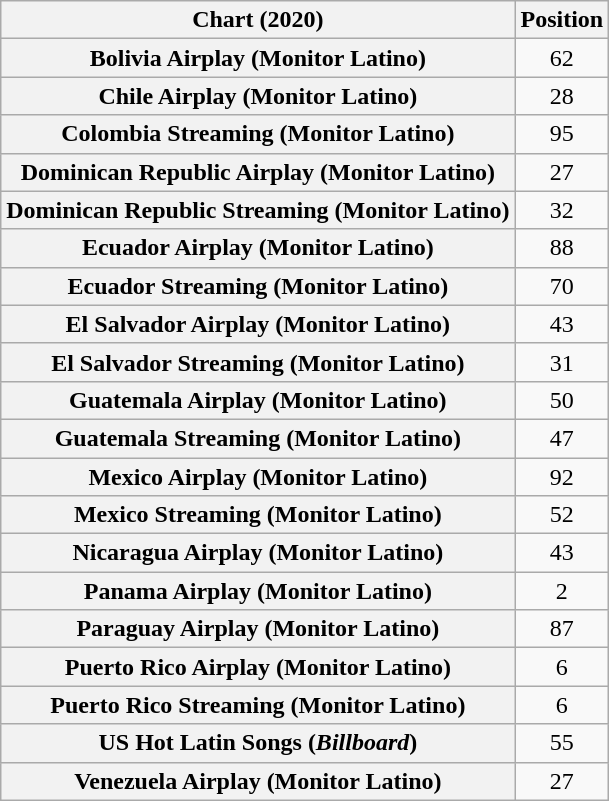<table class="wikitable plainrowheaders sortable" style="text-align:center">
<tr>
<th scope="col">Chart (2020)</th>
<th scope="col">Position</th>
</tr>
<tr>
<th scope="row">Bolivia Airplay (Monitor Latino)</th>
<td>62</td>
</tr>
<tr>
<th scope="row">Chile Airplay (Monitor Latino)</th>
<td>28</td>
</tr>
<tr>
<th scope="row">Colombia Streaming (Monitor Latino)</th>
<td>95</td>
</tr>
<tr>
<th scope="row">Dominican Republic Airplay (Monitor Latino)</th>
<td>27</td>
</tr>
<tr>
<th scope="row">Dominican Republic Streaming (Monitor Latino)</th>
<td>32</td>
</tr>
<tr>
<th scope="row">Ecuador Airplay (Monitor Latino)</th>
<td>88</td>
</tr>
<tr>
<th scope="row">Ecuador Streaming (Monitor Latino)</th>
<td>70</td>
</tr>
<tr>
<th scope="row">El Salvador Airplay (Monitor Latino)</th>
<td>43</td>
</tr>
<tr>
<th scope="row">El Salvador Streaming (Monitor Latino)</th>
<td>31</td>
</tr>
<tr>
<th scope="row">Guatemala Airplay (Monitor Latino)</th>
<td>50</td>
</tr>
<tr>
<th scope="row">Guatemala Streaming (Monitor Latino)</th>
<td>47</td>
</tr>
<tr>
<th scope="row">Mexico Airplay (Monitor Latino)</th>
<td>92</td>
</tr>
<tr>
<th scope="row">Mexico Streaming (Monitor Latino)</th>
<td>52</td>
</tr>
<tr>
<th scope="row">Nicaragua Airplay (Monitor Latino)</th>
<td>43</td>
</tr>
<tr>
<th scope="row">Panama Airplay (Monitor Latino)</th>
<td>2</td>
</tr>
<tr>
<th scope="row">Paraguay Airplay (Monitor Latino)</th>
<td>87</td>
</tr>
<tr>
<th scope="row">Puerto Rico Airplay (Monitor Latino)</th>
<td>6</td>
</tr>
<tr>
<th scope="row">Puerto Rico Streaming (Monitor Latino)</th>
<td>6</td>
</tr>
<tr>
<th scope="row">US Hot Latin Songs (<em>Billboard</em>)</th>
<td>55</td>
</tr>
<tr>
<th scope="row">Venezuela Airplay (Monitor Latino)</th>
<td>27</td>
</tr>
</table>
